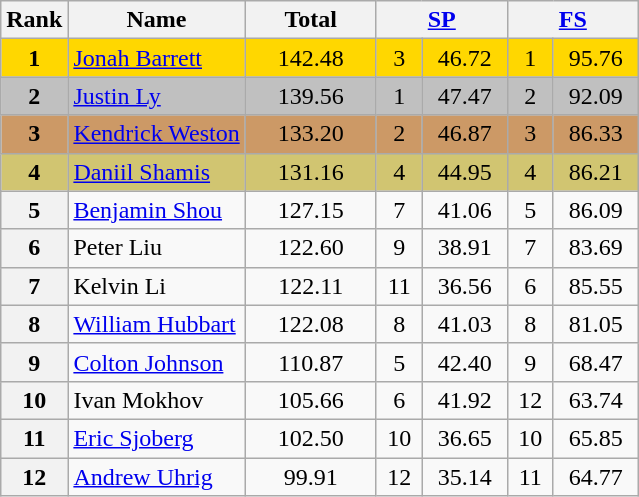<table class="wikitable sortable">
<tr>
<th>Rank</th>
<th>Name</th>
<th width="80px">Total</th>
<th colspan="2" width="80px"><a href='#'>SP</a></th>
<th colspan="2" width="80px"><a href='#'>FS</a></th>
</tr>
<tr bgcolor="gold">
<td align="center"><strong>1</strong></td>
<td><a href='#'>Jonah Barrett</a></td>
<td align="center">142.48</td>
<td align="center">3</td>
<td align="center">46.72</td>
<td align="center">1</td>
<td align="center">95.76</td>
</tr>
<tr bgcolor="silver">
<td align="center"><strong>2</strong></td>
<td><a href='#'>Justin Ly</a></td>
<td align="center">139.56</td>
<td align="center">1</td>
<td align="center">47.47</td>
<td align="center">2</td>
<td align="center">92.09</td>
</tr>
<tr bgcolor="cc9966">
<td align="center"><strong>3</strong></td>
<td><a href='#'>Kendrick Weston</a></td>
<td align="center">133.20</td>
<td align="center">2</td>
<td align="center">46.87</td>
<td align="center">3</td>
<td align="center">86.33</td>
</tr>
<tr bgcolor="#d1c571">
<td align="center"><strong>4</strong></td>
<td><a href='#'>Daniil Shamis</a></td>
<td align="center">131.16</td>
<td align="center">4</td>
<td align="center">44.95</td>
<td align="center">4</td>
<td align="center">86.21</td>
</tr>
<tr>
<th>5</th>
<td><a href='#'>Benjamin Shou</a></td>
<td align="center">127.15</td>
<td align="center">7</td>
<td align="center">41.06</td>
<td align="center">5</td>
<td align="center">86.09</td>
</tr>
<tr>
<th>6</th>
<td>Peter Liu</td>
<td align="center">122.60</td>
<td align="center">9</td>
<td align="center">38.91</td>
<td align="center">7</td>
<td align="center">83.69</td>
</tr>
<tr>
<th>7</th>
<td>Kelvin Li</td>
<td align="center">122.11</td>
<td align="center">11</td>
<td align="center">36.56</td>
<td align="center">6</td>
<td align="center">85.55</td>
</tr>
<tr>
<th>8</th>
<td><a href='#'>William Hubbart</a></td>
<td align="center">122.08</td>
<td align="center">8</td>
<td align="center">41.03</td>
<td align="center">8</td>
<td align="center">81.05</td>
</tr>
<tr>
<th>9</th>
<td><a href='#'>Colton Johnson</a></td>
<td align="center">110.87</td>
<td align="center">5</td>
<td align="center">42.40</td>
<td align="center">9</td>
<td align="center">68.47</td>
</tr>
<tr>
<th>10</th>
<td>Ivan Mokhov</td>
<td align="center">105.66</td>
<td align="center">6</td>
<td align="center">41.92</td>
<td align="center">12</td>
<td align="center">63.74</td>
</tr>
<tr>
<th>11</th>
<td><a href='#'>Eric Sjoberg</a></td>
<td align="center">102.50</td>
<td align="center">10</td>
<td align="center">36.65</td>
<td align="center">10</td>
<td align="center">65.85</td>
</tr>
<tr>
<th>12</th>
<td><a href='#'>Andrew Uhrig</a></td>
<td align="center">99.91</td>
<td align="center">12</td>
<td align="center">35.14</td>
<td align="center">11</td>
<td align="center">64.77</td>
</tr>
</table>
